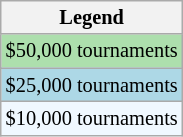<table class="wikitable" style="font-size:85%;">
<tr>
<th>Legend</th>
</tr>
<tr style="background:#addfad;">
<td>$50,000 tournaments</td>
</tr>
<tr style="background:lightblue;">
<td>$25,000 tournaments</td>
</tr>
<tr style="background:#f0f8ff;">
<td>$10,000 tournaments</td>
</tr>
</table>
